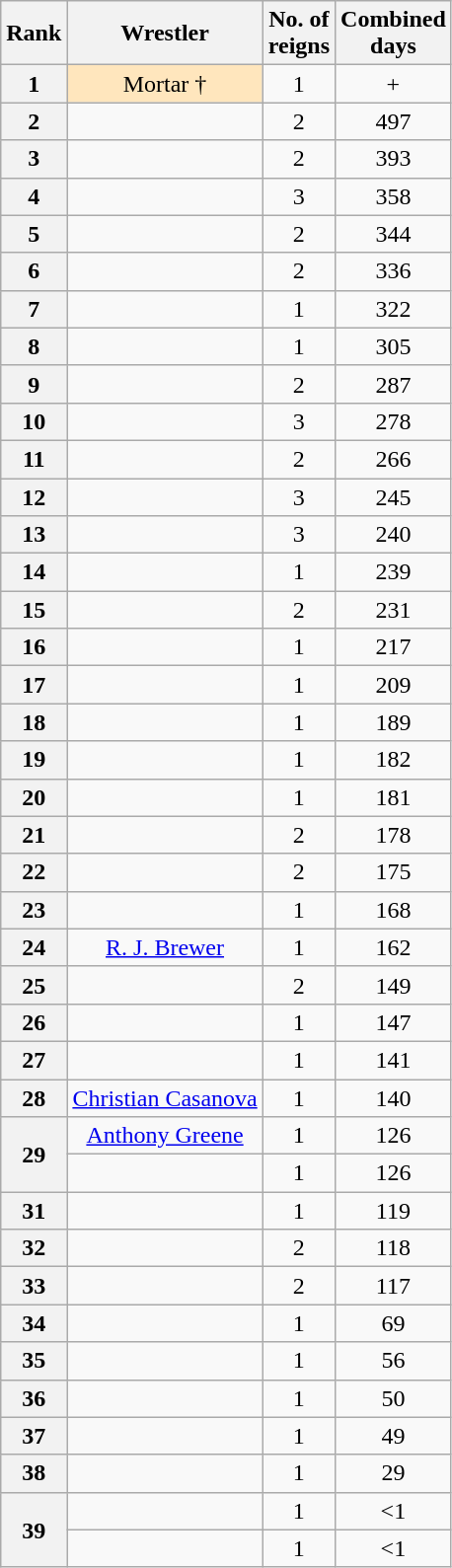<table class="wikitable sortable" style="text-align: center">
<tr>
<th>Rank</th>
<th>Wrestler</th>
<th>No. of<br>reigns</th>
<th>Combined<br>days</th>
</tr>
<tr>
<th>1</th>
<td style="background:#ffe6bd;">Mortar †</td>
<td>1</td>
<td>+</td>
</tr>
<tr>
<th>2</th>
<td></td>
<td>2</td>
<td>497</td>
</tr>
<tr>
<th>3</th>
<td></td>
<td>2</td>
<td>393</td>
</tr>
<tr>
<th>4</th>
<td></td>
<td>3</td>
<td>358</td>
</tr>
<tr>
<th>5</th>
<td></td>
<td>2</td>
<td>344</td>
</tr>
<tr>
<th>6</th>
<td></td>
<td>2</td>
<td>336</td>
</tr>
<tr>
<th>7</th>
<td></td>
<td>1</td>
<td>322</td>
</tr>
<tr>
<th>8</th>
<td></td>
<td>1</td>
<td>305</td>
</tr>
<tr>
<th>9</th>
<td></td>
<td>2</td>
<td>287</td>
</tr>
<tr>
<th>10</th>
<td></td>
<td>3</td>
<td>278</td>
</tr>
<tr>
<th>11</th>
<td></td>
<td>2</td>
<td>266</td>
</tr>
<tr>
<th>12</th>
<td></td>
<td>3</td>
<td>245</td>
</tr>
<tr>
<th>13</th>
<td></td>
<td>3</td>
<td>240</td>
</tr>
<tr>
<th>14</th>
<td></td>
<td>1</td>
<td>239</td>
</tr>
<tr>
<th>15</th>
<td></td>
<td>2</td>
<td>231</td>
</tr>
<tr>
<th>16</th>
<td></td>
<td>1</td>
<td>217</td>
</tr>
<tr>
<th>17</th>
<td></td>
<td>1</td>
<td>209</td>
</tr>
<tr>
<th>18</th>
<td></td>
<td>1</td>
<td>189</td>
</tr>
<tr>
<th>19</th>
<td></td>
<td>1</td>
<td>182</td>
</tr>
<tr>
<th>20</th>
<td></td>
<td>1</td>
<td>181</td>
</tr>
<tr>
<th>21</th>
<td></td>
<td>2</td>
<td>178</td>
</tr>
<tr>
<th>22</th>
<td></td>
<td>2</td>
<td>175</td>
</tr>
<tr>
<th>23</th>
<td></td>
<td>1</td>
<td>168</td>
</tr>
<tr>
<th>24</th>
<td><a href='#'>R. J. Brewer</a></td>
<td>1</td>
<td>162</td>
</tr>
<tr>
<th>25</th>
<td></td>
<td>2</td>
<td>149</td>
</tr>
<tr>
<th>26</th>
<td></td>
<td>1</td>
<td>147</td>
</tr>
<tr>
<th>27</th>
<td></td>
<td>1</td>
<td>141</td>
</tr>
<tr>
<th>28</th>
<td><a href='#'>Christian Casanova</a></td>
<td>1</td>
<td>140</td>
</tr>
<tr>
<th rowspan="2">29</th>
<td><a href='#'>Anthony Greene</a></td>
<td>1</td>
<td>126</td>
</tr>
<tr>
<td></td>
<td>1</td>
<td>126</td>
</tr>
<tr>
<th>31</th>
<td></td>
<td>1</td>
<td>119</td>
</tr>
<tr>
<th>32</th>
<td></td>
<td>2</td>
<td>118</td>
</tr>
<tr>
<th>33</th>
<td></td>
<td>2</td>
<td>117</td>
</tr>
<tr>
<th>34</th>
<td></td>
<td>1</td>
<td>69</td>
</tr>
<tr>
<th>35</th>
<td></td>
<td>1</td>
<td>56</td>
</tr>
<tr>
<th>36</th>
<td></td>
<td>1</td>
<td>50</td>
</tr>
<tr>
<th>37</th>
<td></td>
<td>1</td>
<td>49</td>
</tr>
<tr>
<th>38</th>
<td></td>
<td>1</td>
<td>29</td>
</tr>
<tr>
<th rowspan="2">39</th>
<td></td>
<td>1</td>
<td><1</td>
</tr>
<tr>
<td></td>
<td>1</td>
<td><1</td>
</tr>
</table>
